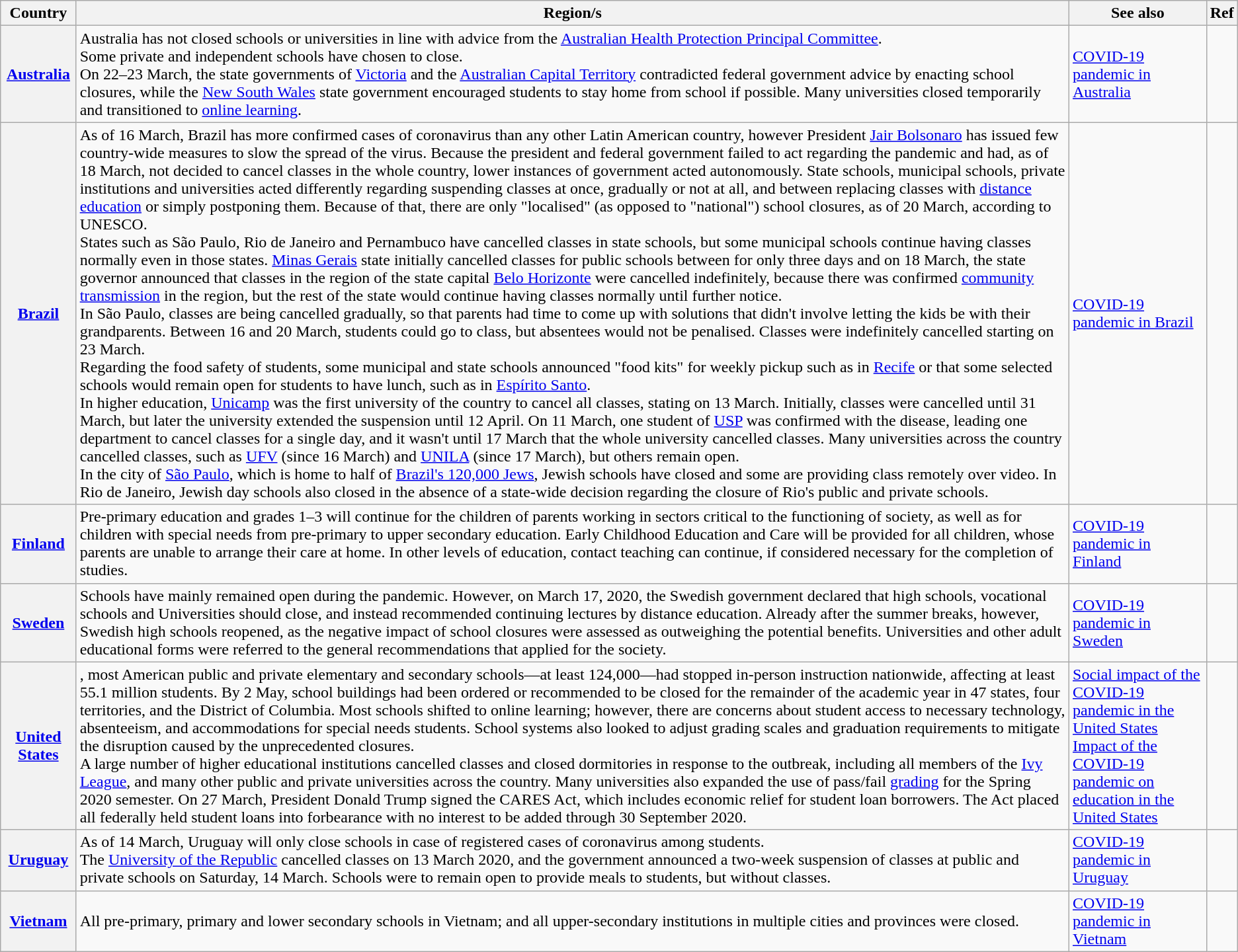<table class="wikitable">
<tr>
<th scope="col">Country</th>
<th scope="col">Region/s</th>
<th scope="col">See also</th>
<th scope="col">Ref</th>
</tr>
<tr>
<th scope="row"><a href='#'>Australia</a></th>
<td>Australia has not closed schools or universities in line with advice from the <a href='#'>Australian Health Protection Principal Committee</a>.<br>Some private and independent schools have chosen to close.<br>On 22–23 March, the state governments of <a href='#'>Victoria</a> and the <a href='#'>Australian Capital Territory</a> contradicted federal government advice by enacting school closures, while the <a href='#'>New South Wales</a> state government encouraged students to stay home from school if possible. Many universities closed temporarily and transitioned to <a href='#'>online learning</a>.</td>
<td><a href='#'>COVID-19 pandemic in Australia</a></td>
<td></td>
</tr>
<tr>
<th scope="row"><a href='#'>Brazil</a></th>
<td>As of 16 March, Brazil has more confirmed cases of coronavirus than any other Latin American country, however President <a href='#'>Jair Bolsonaro</a> has issued few country-wide measures to slow the spread of the virus. Because the president and federal government failed to act regarding the pandemic and had, as of 18 March, not decided to cancel classes in the whole country, lower instances of government acted autonomously. State schools, municipal schools, private institutions and universities acted differently regarding suspending classes at once, gradually or not at all, and between replacing classes with <a href='#'>distance education</a> or simply postponing them. Because of that, there are only "localised" (as opposed to "national") school closures, as of 20 March, according to UNESCO.<br>States such as São Paulo, Rio de Janeiro and Pernambuco have cancelled classes in state schools, but some municipal schools continue having classes normally even in those states. <a href='#'>Minas Gerais</a> state initially cancelled classes for public schools between for only three days and on 18 March, the state governor announced that classes in the region of the state capital <a href='#'>Belo Horizonte</a> were cancelled indefinitely, because there was confirmed <a href='#'>community transmission</a> in the region, but the rest of the state would continue having classes normally until further notice.<br>In São Paulo, classes are being cancelled gradually, so that parents had time to come up with solutions that didn't involve letting the kids be with their grandparents. Between 16 and 20 March, students could go to class, but absentees would not be penalised. Classes were indefinitely cancelled starting on 23 March.<br>Regarding the food safety of students, some municipal and state schools announced "food kits" for weekly pickup such as in <a href='#'>Recife</a> or that some selected schools would remain open for students to have lunch, such as in <a href='#'>Espírito Santo</a>.<br>In higher education, <a href='#'>Unicamp</a> was the first university of the country to cancel all classes, stating on 13 March. Initially, classes were cancelled until 31 March, but later the university extended the suspension until 12 April. On 11 March, one student of <a href='#'>USP</a> was confirmed with the disease, leading one department to cancel classes for a single day, and it wasn't until 17 March that the whole university cancelled classes. Many universities across the country cancelled classes, such as <a href='#'>UFV</a> (since 16 March) and <a href='#'>UNILA</a> (since 17 March), but others remain open.<br>In the city of <a href='#'>São Paulo</a>, which is home to half of <a href='#'>Brazil's 120,000 Jews</a>, Jewish schools have closed and some are providing class remotely over video. In Rio de Janeiro, Jewish day schools also closed in the absence of a state-wide decision regarding the closure of Rio's public and private schools.</td>
<td><a href='#'>COVID-19 pandemic in Brazil</a></td>
<td></td>
</tr>
<tr>
<th scope="row"><a href='#'>Finland</a></th>
<td>Pre-primary education and grades 1–3 will continue for the children of parents working in sectors critical to the functioning of society, as well as for children with special needs from pre-primary to upper secondary education. Early Childhood Education and Care will be provided for all children, whose parents are unable to arrange their care at home. In other levels of education, contact teaching can continue, if considered necessary for the completion of studies.</td>
<td><a href='#'>COVID-19 pandemic in Finland</a></td>
<td></td>
</tr>
<tr>
<th scope="row"><a href='#'>Sweden</a></th>
<td>Schools have mainly remained open during the pandemic. However, on March 17, 2020, the Swedish government declared that high schools, vocational schools and Universities should close, and instead recommended continuing lectures by distance education. Already after the summer breaks, however, Swedish high schools reopened, as the negative impact of school closures were assessed as outweighing the potential benefits. Universities and other adult educational forms were referred to the general recommendations that applied for the society.</td>
<td><a href='#'>COVID-19 pandemic in Sweden</a></td>
<td></td>
</tr>
<tr>
<th scope="row"><a href='#'>United States</a></th>
<td>, most American public and private elementary and secondary schools—at least 124,000—had stopped in-person instruction nationwide, affecting at least 55.1 million students. By 2 May, school buildings had been ordered or recommended to be closed for the remainder of the academic year in 47 states, four territories, and the District of Columbia. Most schools shifted to online learning; however, there are concerns about student access to necessary technology, absenteeism, and accommodations for special needs students. School systems also looked to adjust grading scales and graduation requirements to mitigate the disruption caused by the unprecedented closures.<br>A large number of higher educational institutions cancelled classes and closed dormitories in response to the outbreak, including all members of the <a href='#'>Ivy League</a>, and many other public and private universities across the country. Many universities also expanded the use of pass/fail <a href='#'>grading</a> for the Spring 2020 semester. On 27 March, President Donald Trump signed the CARES Act, which includes economic relief for student loan borrowers. The Act placed all federally held student loans into forbearance with no interest to be added through 30 September 2020.</td>
<td><a href='#'>Social impact of the COVID-19 pandemic in the United States</a><br><a href='#'>Impact of the COVID-19 pandemic on education in the United States</a></td>
<td></td>
</tr>
<tr>
<th scope="row"><a href='#'>Uruguay</a></th>
<td>As of 14 March, Uruguay will only close schools in case of registered cases of coronavirus among students.<br>The <a href='#'>University of the Republic</a> cancelled classes on 13 March 2020, and the government announced a two-week suspension of classes at public and private schools on Saturday, 14 March. Schools were to remain open to provide meals to students, but without classes.</td>
<td><a href='#'>COVID-19 pandemic in Uruguay</a></td>
<td></td>
</tr>
<tr>
<th scope="row"><a href='#'>Vietnam</a></th>
<td>All pre-primary, primary and lower secondary schools in Vietnam; and all upper-secondary institutions in multiple cities and provinces were closed.</td>
<td><a href='#'>COVID-19 pandemic in Vietnam</a></td>
<td></td>
</tr>
</table>
